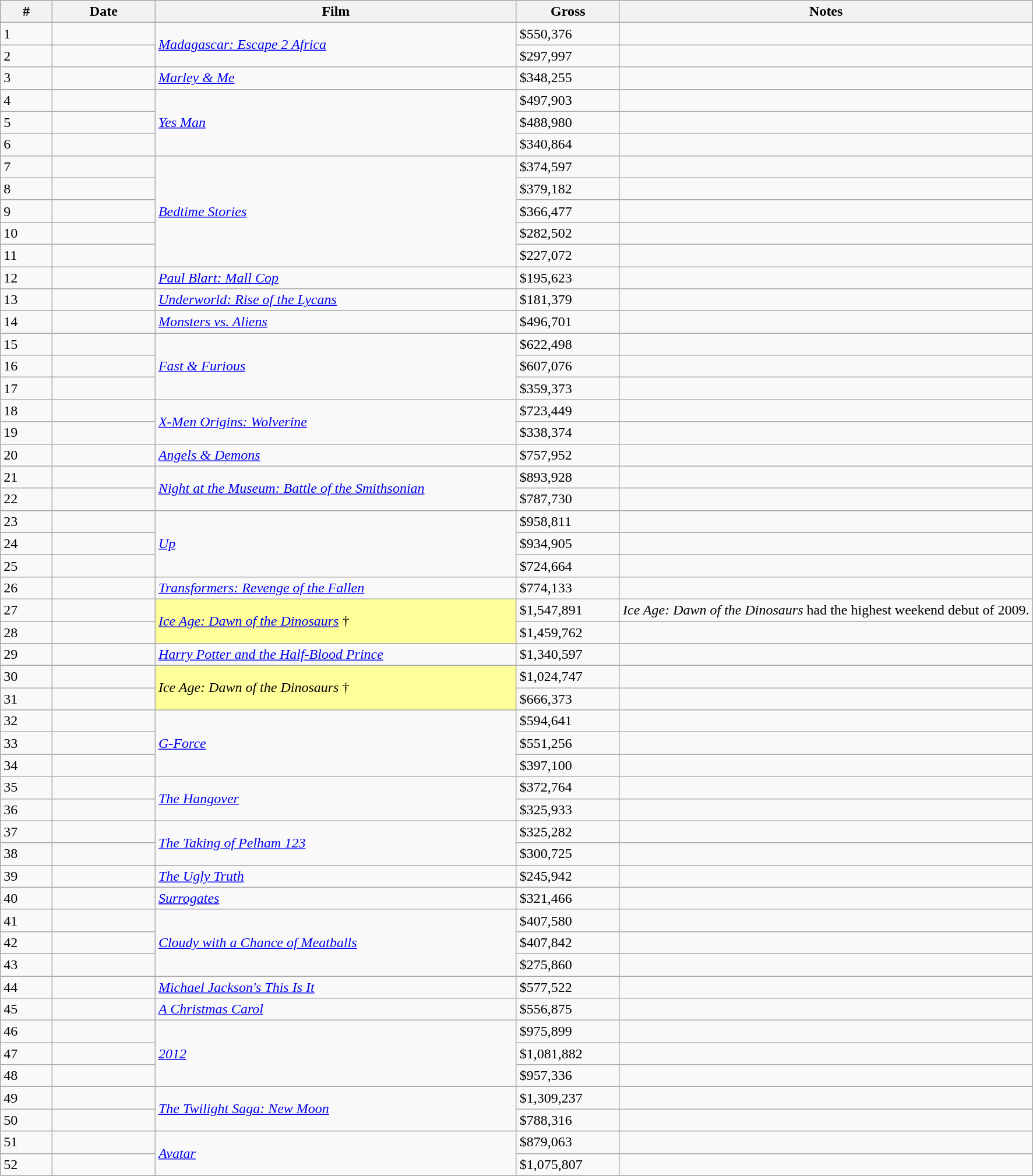<table class="wikitable sortable">
<tr>
<th width="5%">#</th>
<th width="10%">Date</th>
<th width="35%">Film</th>
<th width="10%">Gross</th>
<th>Notes</th>
</tr>
<tr>
<td>1</td>
<td></td>
<td rowspan="2"><em><a href='#'>Madagascar: Escape 2 Africa</a></em></td>
<td>$550,376</td>
<td></td>
</tr>
<tr>
<td>2</td>
<td></td>
<td>$297,997</td>
<td></td>
</tr>
<tr>
<td>3</td>
<td></td>
<td><em><a href='#'>Marley & Me</a></em></td>
<td>$348,255</td>
<td></td>
</tr>
<tr>
<td>4</td>
<td></td>
<td rowspan="3"><em><a href='#'>Yes Man</a></em></td>
<td>$497,903</td>
<td></td>
</tr>
<tr>
<td>5</td>
<td></td>
<td>$488,980</td>
<td></td>
</tr>
<tr>
<td>6</td>
<td></td>
<td>$340,864</td>
<td></td>
</tr>
<tr>
<td>7</td>
<td></td>
<td rowspan="5"><em><a href='#'>Bedtime Stories</a></em></td>
<td>$374,597</td>
<td></td>
</tr>
<tr>
<td>8</td>
<td></td>
<td>$379,182</td>
<td></td>
</tr>
<tr>
<td>9</td>
<td></td>
<td>$366,477</td>
<td></td>
</tr>
<tr>
<td>10</td>
<td></td>
<td>$282,502</td>
<td></td>
</tr>
<tr>
<td>11</td>
<td></td>
<td>$227,072</td>
<td></td>
</tr>
<tr>
<td>12</td>
<td></td>
<td><em><a href='#'>Paul Blart: Mall Cop</a></em></td>
<td>$195,623</td>
<td></td>
</tr>
<tr>
<td>13</td>
<td></td>
<td><em><a href='#'>Underworld: Rise of the Lycans</a></em></td>
<td>$181,379</td>
<td></td>
</tr>
<tr>
<td>14</td>
<td></td>
<td><em><a href='#'>Monsters vs. Aliens</a></em></td>
<td>$496,701</td>
<td></td>
</tr>
<tr>
<td>15</td>
<td></td>
<td rowspan="3"><em><a href='#'>Fast & Furious</a></em></td>
<td>$622,498</td>
<td></td>
</tr>
<tr>
<td>16</td>
<td></td>
<td>$607,076</td>
<td></td>
</tr>
<tr>
<td>17</td>
<td></td>
<td>$359,373</td>
<td></td>
</tr>
<tr>
<td>18</td>
<td></td>
<td rowspan="2"><em><a href='#'>X-Men Origins: Wolverine</a></em></td>
<td>$723,449</td>
<td></td>
</tr>
<tr>
<td>19</td>
<td></td>
<td>$338,374</td>
<td></td>
</tr>
<tr>
<td>20</td>
<td></td>
<td><em><a href='#'>Angels & Demons</a></em></td>
<td>$757,952</td>
<td></td>
</tr>
<tr>
<td>21</td>
<td></td>
<td rowspan="2"><em><a href='#'>Night at the Museum: Battle of the Smithsonian</a></em></td>
<td>$893,928</td>
<td></td>
</tr>
<tr>
<td>22</td>
<td></td>
<td>$787,730</td>
<td></td>
</tr>
<tr>
<td>23</td>
<td></td>
<td rowspan="3"><em><a href='#'>Up</a></em></td>
<td>$958,811</td>
<td></td>
</tr>
<tr>
<td>24</td>
<td></td>
<td>$934,905</td>
<td></td>
</tr>
<tr>
<td>25</td>
<td></td>
<td>$724,664</td>
<td></td>
</tr>
<tr>
<td>26</td>
<td></td>
<td><em><a href='#'>Transformers: Revenge of the Fallen</a></em></td>
<td>$774,133</td>
<td></td>
</tr>
<tr>
<td>27</td>
<td></td>
<td rowspan="2" style="background-color:#FFFF99"><em><a href='#'>Ice Age: Dawn of the Dinosaurs</a></em> †</td>
<td>$1,547,891</td>
<td><em>Ice Age: Dawn of the Dinosaurs</em> had the highest weekend debut of 2009.</td>
</tr>
<tr>
<td>28</td>
<td></td>
<td>$1,459,762</td>
<td></td>
</tr>
<tr>
<td>29</td>
<td></td>
<td><em><a href='#'>Harry Potter and the Half-Blood Prince</a></em></td>
<td>$1,340,597</td>
<td></td>
</tr>
<tr>
<td>30</td>
<td></td>
<td rowspan="2" style="background-color:#FFFF99"><em>Ice Age: Dawn of the Dinosaurs</em> †</td>
<td>$1,024,747</td>
<td></td>
</tr>
<tr>
<td>31</td>
<td></td>
<td>$666,373</td>
<td></td>
</tr>
<tr>
<td>32</td>
<td></td>
<td rowspan="3"><em><a href='#'>G-Force</a></em></td>
<td>$594,641</td>
<td></td>
</tr>
<tr>
<td>33</td>
<td></td>
<td>$551,256</td>
<td></td>
</tr>
<tr>
<td>34</td>
<td></td>
<td>$397,100</td>
<td></td>
</tr>
<tr>
<td>35</td>
<td></td>
<td rowspan="2"><em><a href='#'>The Hangover</a></em></td>
<td>$372,764</td>
<td></td>
</tr>
<tr>
<td>36</td>
<td></td>
<td>$325,933</td>
<td></td>
</tr>
<tr>
<td>37</td>
<td></td>
<td rowspan="2"><em><a href='#'>The Taking of Pelham 123</a></em></td>
<td>$325,282</td>
<td></td>
</tr>
<tr>
<td>38</td>
<td></td>
<td>$300,725</td>
<td></td>
</tr>
<tr>
<td>39</td>
<td></td>
<td><em><a href='#'>The Ugly Truth</a></em></td>
<td>$245,942</td>
<td></td>
</tr>
<tr>
<td>40</td>
<td></td>
<td><em><a href='#'>Surrogates</a></em></td>
<td>$321,466</td>
<td></td>
</tr>
<tr>
<td>41</td>
<td></td>
<td rowspan="3"><em><a href='#'>Cloudy with a Chance of Meatballs</a></em></td>
<td>$407,580</td>
<td></td>
</tr>
<tr>
<td>42</td>
<td></td>
<td>$407,842</td>
<td></td>
</tr>
<tr>
<td>43</td>
<td></td>
<td>$275,860</td>
<td></td>
</tr>
<tr>
<td>44</td>
<td></td>
<td><em><a href='#'>Michael Jackson's This Is It</a></em></td>
<td>$577,522</td>
<td></td>
</tr>
<tr>
<td>45</td>
<td></td>
<td><em><a href='#'>A Christmas Carol</a></em></td>
<td>$556,875</td>
<td></td>
</tr>
<tr>
<td>46</td>
<td></td>
<td rowspan="3"><em><a href='#'>2012</a></em></td>
<td>$975,899</td>
<td></td>
</tr>
<tr>
<td>47</td>
<td></td>
<td>$1,081,882</td>
<td></td>
</tr>
<tr>
<td>48</td>
<td></td>
<td>$957,336</td>
<td></td>
</tr>
<tr>
<td>49</td>
<td></td>
<td rowspan="2"><em><a href='#'>The Twilight Saga: New Moon</a></em></td>
<td>$1,309,237</td>
<td></td>
</tr>
<tr>
<td>50</td>
<td></td>
<td>$788,316</td>
<td></td>
</tr>
<tr>
<td>51</td>
<td></td>
<td rowspan="2"><em><a href='#'>Avatar</a></em></td>
<td>$879,063</td>
<td></td>
</tr>
<tr>
<td>52</td>
<td></td>
<td>$1,075,807</td>
<td></td>
</tr>
</table>
